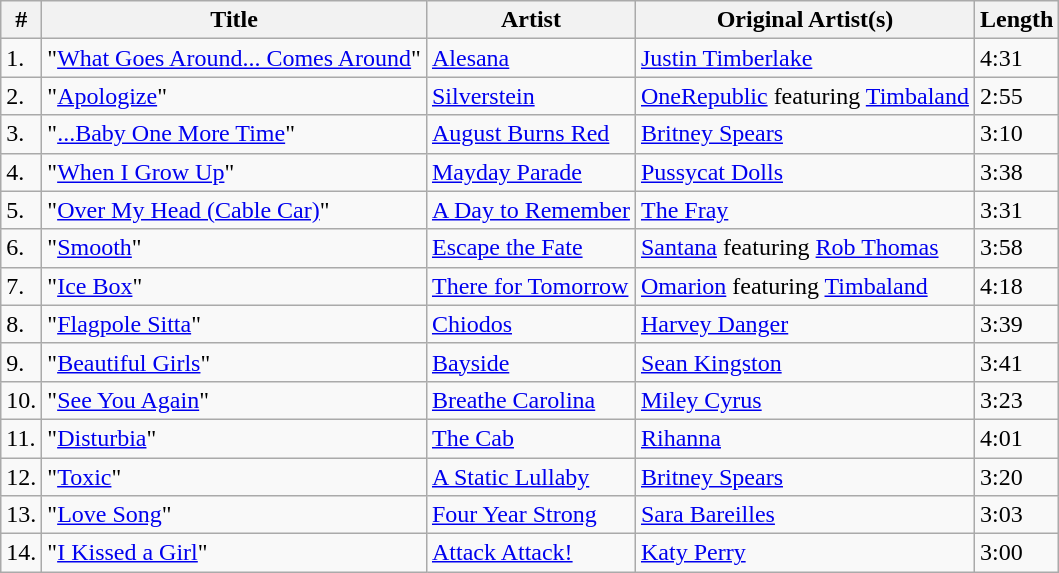<table class="wikitable" border="1">
<tr>
<th>#</th>
<th>Title</th>
<th>Artist</th>
<th>Original Artist(s)</th>
<th>Length</th>
</tr>
<tr>
<td>1.</td>
<td>"<a href='#'>What Goes Around... Comes Around</a>"</td>
<td><a href='#'>Alesana</a></td>
<td><a href='#'>Justin Timberlake</a></td>
<td>4:31</td>
</tr>
<tr>
<td>2.</td>
<td>"<a href='#'>Apologize</a>"</td>
<td><a href='#'>Silverstein</a></td>
<td><a href='#'>OneRepublic</a> featuring <a href='#'>Timbaland</a></td>
<td>2:55</td>
</tr>
<tr>
<td>3.</td>
<td>"<a href='#'>...Baby One More Time</a>"</td>
<td><a href='#'>August Burns Red</a></td>
<td><a href='#'>Britney Spears</a></td>
<td>3:10</td>
</tr>
<tr>
<td>4.</td>
<td>"<a href='#'>When I Grow Up</a>"</td>
<td><a href='#'>Mayday Parade</a></td>
<td><a href='#'>Pussycat Dolls</a></td>
<td>3:38</td>
</tr>
<tr>
<td>5.</td>
<td>"<a href='#'>Over My Head (Cable Car)</a>"</td>
<td><a href='#'>A Day to Remember</a></td>
<td><a href='#'>The Fray</a></td>
<td>3:31</td>
</tr>
<tr>
<td>6.</td>
<td>"<a href='#'>Smooth</a>"</td>
<td><a href='#'>Escape the Fate</a></td>
<td><a href='#'>Santana</a> featuring <a href='#'>Rob Thomas</a></td>
<td>3:58</td>
</tr>
<tr>
<td>7.</td>
<td>"<a href='#'>Ice Box</a>"</td>
<td><a href='#'>There for Tomorrow</a></td>
<td><a href='#'>Omarion</a> featuring <a href='#'>Timbaland</a></td>
<td>4:18</td>
</tr>
<tr>
<td>8.</td>
<td>"<a href='#'>Flagpole Sitta</a>"</td>
<td><a href='#'>Chiodos</a></td>
<td><a href='#'>Harvey Danger</a></td>
<td>3:39</td>
</tr>
<tr>
<td>9.</td>
<td>"<a href='#'>Beautiful Girls</a>"</td>
<td><a href='#'>Bayside</a></td>
<td><a href='#'>Sean Kingston</a></td>
<td>3:41</td>
</tr>
<tr>
<td>10.</td>
<td>"<a href='#'>See You Again</a>"</td>
<td><a href='#'>Breathe Carolina</a></td>
<td><a href='#'>Miley Cyrus</a></td>
<td>3:23</td>
</tr>
<tr>
<td>11.</td>
<td>"<a href='#'>Disturbia</a>"</td>
<td><a href='#'>The Cab</a></td>
<td><a href='#'>Rihanna</a></td>
<td>4:01</td>
</tr>
<tr>
<td>12.</td>
<td>"<a href='#'>Toxic</a>"</td>
<td><a href='#'>A Static Lullaby</a></td>
<td><a href='#'>Britney Spears</a></td>
<td>3:20</td>
</tr>
<tr>
<td>13.</td>
<td>"<a href='#'>Love Song</a>"</td>
<td><a href='#'>Four Year Strong</a></td>
<td><a href='#'>Sara Bareilles</a></td>
<td>3:03</td>
</tr>
<tr>
<td>14.</td>
<td>"<a href='#'>I Kissed a Girl</a>"</td>
<td><a href='#'>Attack Attack!</a> </td>
<td><a href='#'>Katy Perry</a></td>
<td>3:00</td>
</tr>
</table>
